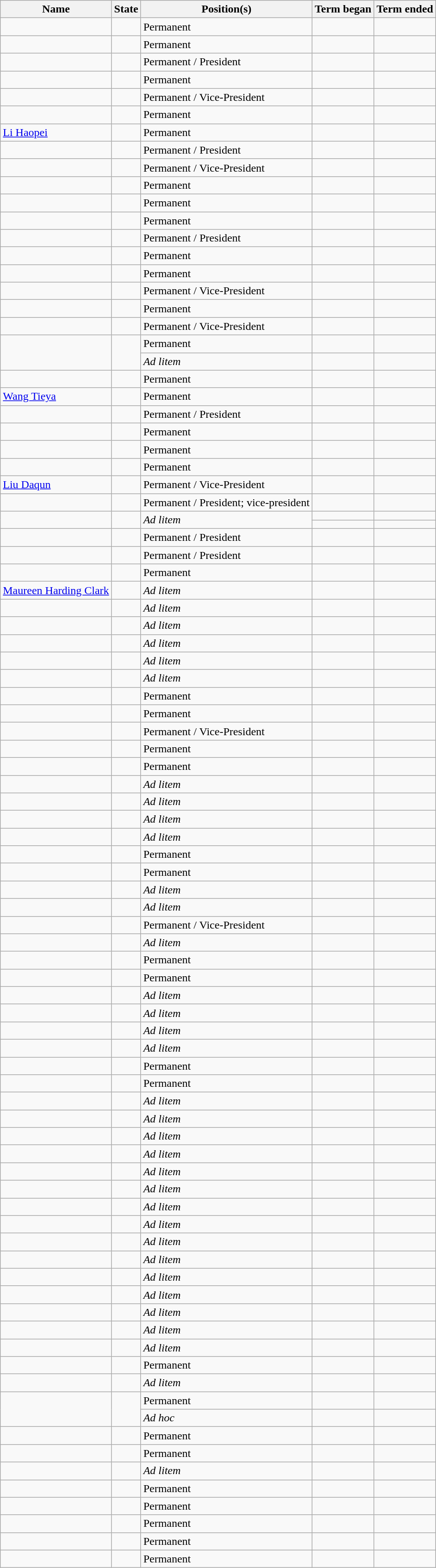<table class="wikitable sortable">
<tr>
<th>Name</th>
<th>State</th>
<th>Position(s)</th>
<th>Term began</th>
<th>Term ended</th>
</tr>
<tr>
<td></td>
<td></td>
<td>Permanent</td>
<td></td>
<td></td>
</tr>
<tr>
<td></td>
<td></td>
<td>Permanent</td>
<td></td>
<td></td>
</tr>
<tr>
<td></td>
<td></td>
<td>Permanent / President</td>
<td></td>
<td></td>
</tr>
<tr>
<td></td>
<td></td>
<td>Permanent</td>
<td></td>
<td></td>
</tr>
<tr>
<td></td>
<td></td>
<td>Permanent / Vice-President</td>
<td></td>
<td></td>
</tr>
<tr>
<td></td>
<td></td>
<td>Permanent</td>
<td></td>
<td></td>
</tr>
<tr>
<td><a href='#'>Li Haopei</a></td>
<td></td>
<td>Permanent</td>
<td></td>
<td></td>
</tr>
<tr>
<td></td>
<td></td>
<td>Permanent / President</td>
<td></td>
<td></td>
</tr>
<tr>
<td></td>
<td></td>
<td>Permanent / Vice-President</td>
<td></td>
<td></td>
</tr>
<tr>
<td></td>
<td></td>
<td>Permanent</td>
<td></td>
<td></td>
</tr>
<tr>
<td></td>
<td></td>
<td>Permanent</td>
<td></td>
<td></td>
</tr>
<tr>
<td></td>
<td></td>
<td>Permanent</td>
<td></td>
<td></td>
</tr>
<tr>
<td></td>
<td></td>
<td>Permanent / President</td>
<td></td>
<td></td>
</tr>
<tr>
<td></td>
<td></td>
<td>Permanent</td>
<td></td>
<td></td>
</tr>
<tr>
<td></td>
<td></td>
<td>Permanent</td>
<td></td>
<td></td>
</tr>
<tr>
<td></td>
<td></td>
<td>Permanent / Vice-President</td>
<td></td>
<td></td>
</tr>
<tr>
<td></td>
<td></td>
<td>Permanent</td>
<td></td>
<td></td>
</tr>
<tr>
<td></td>
<td></td>
<td>Permanent / Vice-President</td>
<td></td>
<td></td>
</tr>
<tr>
<td rowspan="2"></td>
<td rowspan="2"></td>
<td>Permanent</td>
<td></td>
<td></td>
</tr>
<tr>
<td><em>Ad litem</em></td>
<td></td>
<td></td>
</tr>
<tr>
<td></td>
<td></td>
<td>Permanent</td>
<td></td>
<td></td>
</tr>
<tr>
<td><a href='#'>Wang Tieya</a></td>
<td></td>
<td>Permanent</td>
<td></td>
<td></td>
</tr>
<tr>
<td></td>
<td></td>
<td>Permanent / President</td>
<td></td>
<td></td>
</tr>
<tr>
<td></td>
<td></td>
<td>Permanent</td>
<td></td>
<td></td>
</tr>
<tr>
<td></td>
<td></td>
<td>Permanent</td>
<td></td>
<td></td>
</tr>
<tr>
<td></td>
<td></td>
<td>Permanent</td>
<td></td>
<td></td>
</tr>
<tr>
<td><a href='#'>Liu Daqun</a></td>
<td></td>
<td>Permanent / Vice-President</td>
<td></td>
<td></td>
</tr>
<tr>
<td></td>
<td></td>
<td>Permanent / President; vice-president</td>
<td></td>
<td></td>
</tr>
<tr>
<td rowspan="2"></td>
<td rowspan="2"></td>
<td rowspan="2"><em>Ad litem</em></td>
<td></td>
<td></td>
</tr>
<tr>
<td></td>
<td></td>
</tr>
<tr>
<td></td>
<td></td>
<td>Permanent / President</td>
<td></td>
<td></td>
</tr>
<tr>
<td></td>
<td></td>
<td>Permanent / President</td>
<td></td>
<td></td>
</tr>
<tr>
<td></td>
<td></td>
<td>Permanent</td>
<td></td>
<td></td>
</tr>
<tr>
<td><span><a href='#'>Maureen Harding Clark</a></span></td>
<td></td>
<td><em>Ad litem</em></td>
<td></td>
<td></td>
</tr>
<tr>
<td></td>
<td></td>
<td><em>Ad litem</em></td>
<td></td>
<td></td>
</tr>
<tr>
<td></td>
<td></td>
<td><em>Ad litem</em></td>
<td></td>
<td></td>
</tr>
<tr>
<td></td>
<td></td>
<td><em>Ad litem</em></td>
<td></td>
<td></td>
</tr>
<tr>
<td></td>
<td></td>
<td><em>Ad litem</em></td>
<td></td>
<td></td>
</tr>
<tr>
<td></td>
<td></td>
<td><em>Ad litem</em></td>
<td></td>
<td></td>
</tr>
<tr>
<td></td>
<td></td>
<td>Permanent</td>
<td></td>
<td></td>
</tr>
<tr>
<td></td>
<td></td>
<td>Permanent</td>
<td></td>
<td></td>
</tr>
<tr>
<td></td>
<td></td>
<td>Permanent / Vice-President</td>
<td></td>
<td></td>
</tr>
<tr>
<td></td>
<td></td>
<td>Permanent</td>
<td></td>
<td></td>
</tr>
<tr>
<td></td>
<td></td>
<td>Permanent</td>
<td></td>
<td></td>
</tr>
<tr>
<td></td>
<td></td>
<td><em>Ad litem</em></td>
<td></td>
<td></td>
</tr>
<tr>
<td></td>
<td></td>
<td><em>Ad litem</em></td>
<td></td>
<td></td>
</tr>
<tr>
<td></td>
<td></td>
<td><em>Ad litem</em></td>
<td></td>
<td></td>
</tr>
<tr>
<td></td>
<td></td>
<td><em>Ad litem</em></td>
<td></td>
<td></td>
</tr>
<tr>
<td></td>
<td></td>
<td>Permanent</td>
<td></td>
<td></td>
</tr>
<tr>
<td></td>
<td></td>
<td>Permanent</td>
<td></td>
<td></td>
</tr>
<tr>
<td></td>
<td></td>
<td><em>Ad litem</em></td>
<td></td>
<td></td>
</tr>
<tr>
<td></td>
<td></td>
<td><em>Ad litem</em></td>
<td></td>
<td></td>
</tr>
<tr>
<td></td>
<td></td>
<td>Permanent / Vice-President</td>
<td></td>
<td></td>
</tr>
<tr>
<td></td>
<td></td>
<td><em>Ad litem</em></td>
<td></td>
<td></td>
</tr>
<tr>
<td></td>
<td></td>
<td>Permanent</td>
<td></td>
<td></td>
</tr>
<tr>
<td></td>
<td></td>
<td>Permanent</td>
<td></td>
<td></td>
</tr>
<tr>
<td></td>
<td></td>
<td><em>Ad litem</em></td>
<td></td>
<td></td>
</tr>
<tr>
<td></td>
<td></td>
<td><em>Ad litem</em></td>
<td></td>
<td></td>
</tr>
<tr>
<td></td>
<td></td>
<td><em>Ad litem</em></td>
<td></td>
<td></td>
</tr>
<tr>
<td></td>
<td></td>
<td><em>Ad litem</em></td>
<td></td>
<td></td>
</tr>
<tr>
<td></td>
<td></td>
<td>Permanent</td>
<td></td>
<td></td>
</tr>
<tr>
<td></td>
<td></td>
<td>Permanent</td>
<td></td>
<td></td>
</tr>
<tr>
<td></td>
<td></td>
<td><em>Ad litem</em></td>
<td></td>
<td></td>
</tr>
<tr>
<td></td>
<td></td>
<td><em>Ad litem</em></td>
<td></td>
<td></td>
</tr>
<tr>
<td></td>
<td></td>
<td><em>Ad litem</em></td>
<td></td>
<td></td>
</tr>
<tr>
<td></td>
<td></td>
<td><em>Ad litem</em></td>
<td></td>
<td></td>
</tr>
<tr>
<td></td>
<td></td>
<td><em>Ad litem</em></td>
<td></td>
<td></td>
</tr>
<tr>
<td></td>
<td></td>
<td><em>Ad litem</em></td>
<td></td>
<td></td>
</tr>
<tr>
<td></td>
<td></td>
<td><em>Ad litem</em></td>
<td></td>
<td></td>
</tr>
<tr>
<td></td>
<td></td>
<td><em>Ad litem</em></td>
<td></td>
<td></td>
</tr>
<tr>
<td></td>
<td></td>
<td><em>Ad litem</em></td>
<td></td>
<td></td>
</tr>
<tr>
<td></td>
<td></td>
<td><em>Ad litem</em></td>
<td></td>
<td></td>
</tr>
<tr>
<td></td>
<td></td>
<td><em>Ad litem</em></td>
<td></td>
<td></td>
</tr>
<tr>
<td></td>
<td></td>
<td><em>Ad litem</em></td>
<td></td>
<td></td>
</tr>
<tr>
<td></td>
<td></td>
<td><em>Ad litem</em></td>
<td></td>
<td></td>
</tr>
<tr>
<td></td>
<td></td>
<td><em>Ad litem</em></td>
<td></td>
<td></td>
</tr>
<tr>
<td></td>
<td></td>
<td><em>Ad litem</em></td>
<td></td>
<td></td>
</tr>
<tr>
<td></td>
<td></td>
<td>Permanent</td>
<td></td>
<td></td>
</tr>
<tr>
<td></td>
<td></td>
<td><em>Ad litem</em></td>
<td></td>
<td></td>
</tr>
<tr>
<td rowspan="2"></td>
<td rowspan="2"></td>
<td>Permanent</td>
<td></td>
<td></td>
</tr>
<tr>
<td><em>Ad hoc</em></td>
<td></td>
<td></td>
</tr>
<tr>
<td></td>
<td></td>
<td>Permanent</td>
<td></td>
<td></td>
</tr>
<tr>
<td></td>
<td></td>
<td>Permanent</td>
<td></td>
<td></td>
</tr>
<tr>
<td></td>
<td></td>
<td><em>Ad litem</em></td>
<td></td>
<td></td>
</tr>
<tr>
<td></td>
<td></td>
<td>Permanent</td>
<td></td>
<td></td>
</tr>
<tr>
<td></td>
<td></td>
<td>Permanent</td>
<td></td>
<td></td>
</tr>
<tr>
<td></td>
<td></td>
<td>Permanent</td>
<td></td>
<td></td>
</tr>
<tr>
<td></td>
<td></td>
<td>Permanent</td>
<td></td>
<td></td>
</tr>
<tr>
<td></td>
<td></td>
<td>Permanent</td>
<td></td>
<td></td>
</tr>
</table>
